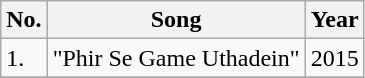<table class="wikitable">
<tr>
<th>No.</th>
<th>Song</th>
<th>Year</th>
</tr>
<tr>
<td>1.</td>
<td>"Phir Se Game Uthadein"</td>
<td>2015</td>
</tr>
<tr>
</tr>
</table>
